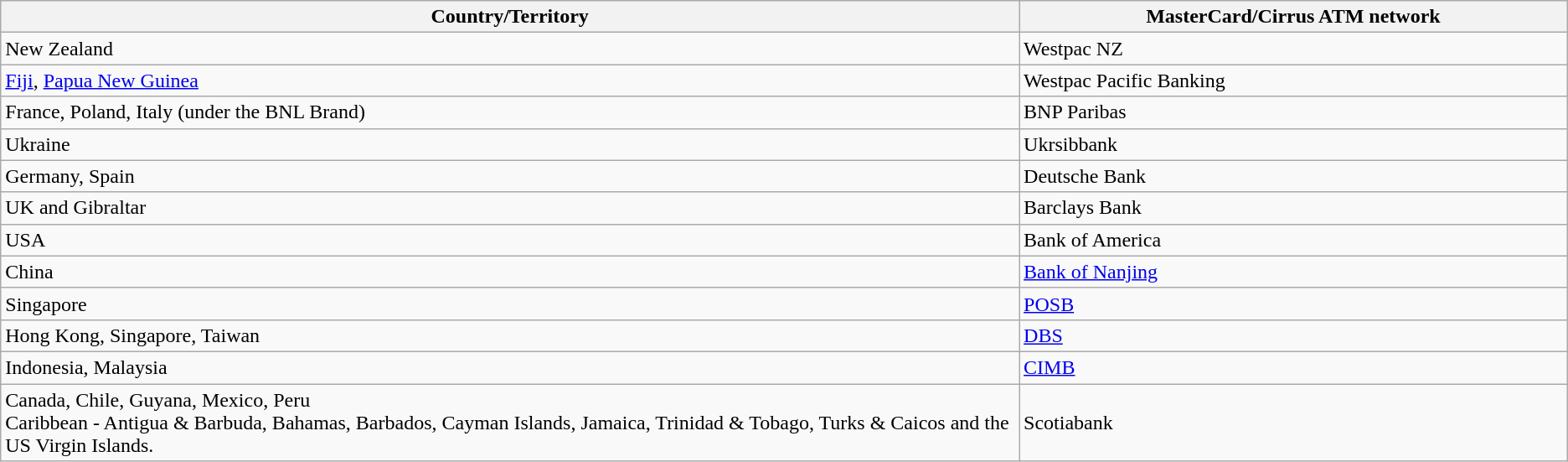<table class="wikitable" border="1">
<tr>
<th width="65%">Country/Territory</th>
<th width="35%">MasterCard/Cirrus ATM network</th>
</tr>
<tr>
<td>New Zealand</td>
<td>Westpac NZ</td>
</tr>
<tr>
<td><a href='#'>Fiji</a>, <a href='#'>Papua New Guinea</a></td>
<td>Westpac Pacific Banking</td>
</tr>
<tr>
<td>France, Poland, Italy (under the BNL Brand)</td>
<td>BNP Paribas</td>
</tr>
<tr>
<td>Ukraine</td>
<td>Ukrsibbank</td>
</tr>
<tr>
<td>Germany, Spain</td>
<td>Deutsche Bank</td>
</tr>
<tr>
<td>UK and Gibraltar</td>
<td>Barclays Bank</td>
</tr>
<tr>
<td>USA</td>
<td>Bank of America</td>
</tr>
<tr>
<td>China</td>
<td><a href='#'>Bank of Nanjing</a></td>
</tr>
<tr>
<td>Singapore</td>
<td><a href='#'>POSB</a></td>
</tr>
<tr>
<td>Hong Kong, Singapore, Taiwan</td>
<td><a href='#'>DBS</a></td>
</tr>
<tr>
<td>Indonesia, Malaysia</td>
<td><a href='#'>CIMB</a></td>
</tr>
<tr>
<td>Canada, Chile, Guyana, Mexico, Peru<br>Caribbean - Antigua & Barbuda, Bahamas, Barbados, Cayman Islands, Jamaica, Trinidad & Tobago, Turks & Caicos and the US Virgin Islands.</td>
<td>Scotiabank</td>
</tr>
</table>
